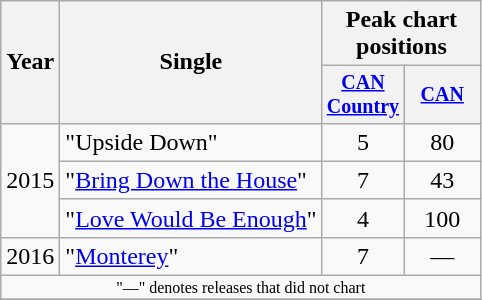<table class="wikitable" style="text-align:center;">
<tr>
<th rowspan="2">Year</th>
<th rowspan="2">Single</th>
<th colspan="2">Peak chart<br>positions</th>
</tr>
<tr style="font-size:smaller;">
<th width="45"><a href='#'>CAN Country</a><br></th>
<th width="45"><a href='#'>CAN</a><br></th>
</tr>
<tr>
<td rowspan="3">2015</td>
<td align="left">"Upside Down"</td>
<td>5</td>
<td>80</td>
</tr>
<tr>
<td align="left">"<a href='#'>Bring Down the House</a>"</td>
<td>7</td>
<td>43</td>
</tr>
<tr>
<td align="left">"<a href='#'>Love Would Be Enough</a>"</td>
<td>4</td>
<td>100</td>
</tr>
<tr>
<td>2016</td>
<td align="left">"<a href='#'>Monterey</a>"</td>
<td>7</td>
<td>—</td>
</tr>
<tr>
<td colspan="4" style="font-size:8pt">"—" denotes releases that did not chart</td>
</tr>
<tr>
</tr>
</table>
